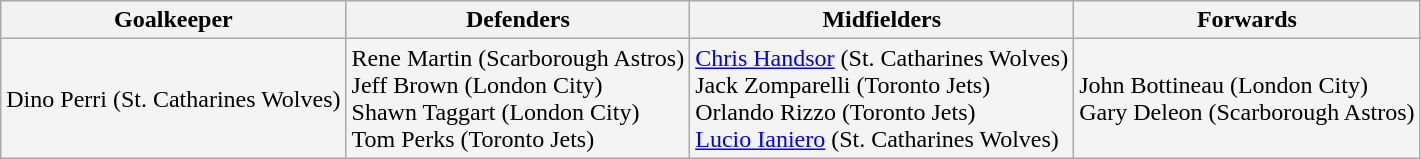<table class="wikitable">
<tr style="background:#cccccc;">
<th>Goalkeeper</th>
<th>Defenders</th>
<th>Midfielders</th>
<th>Forwards</th>
</tr>
<tr style="background:#f4f4f4;">
<td>Dino Perri (St. Catharines Wolves)</td>
<td>Rene Martin (Scarborough Astros)<br>Jeff Brown (London City)<br>Shawn Taggart (London City)<br>Tom Perks (Toronto Jets)</td>
<td><a href='#'>Chris Handsor</a> (St. Catharines Wolves)<br>Jack Zomparelli (Toronto Jets)<br>Orlando Rizzo (Toronto Jets)<br><a href='#'>Lucio Ianiero</a> (St. Catharines Wolves)</td>
<td>John Bottineau (London City)<br>Gary Deleon (Scarborough Astros)</td>
</tr>
</table>
